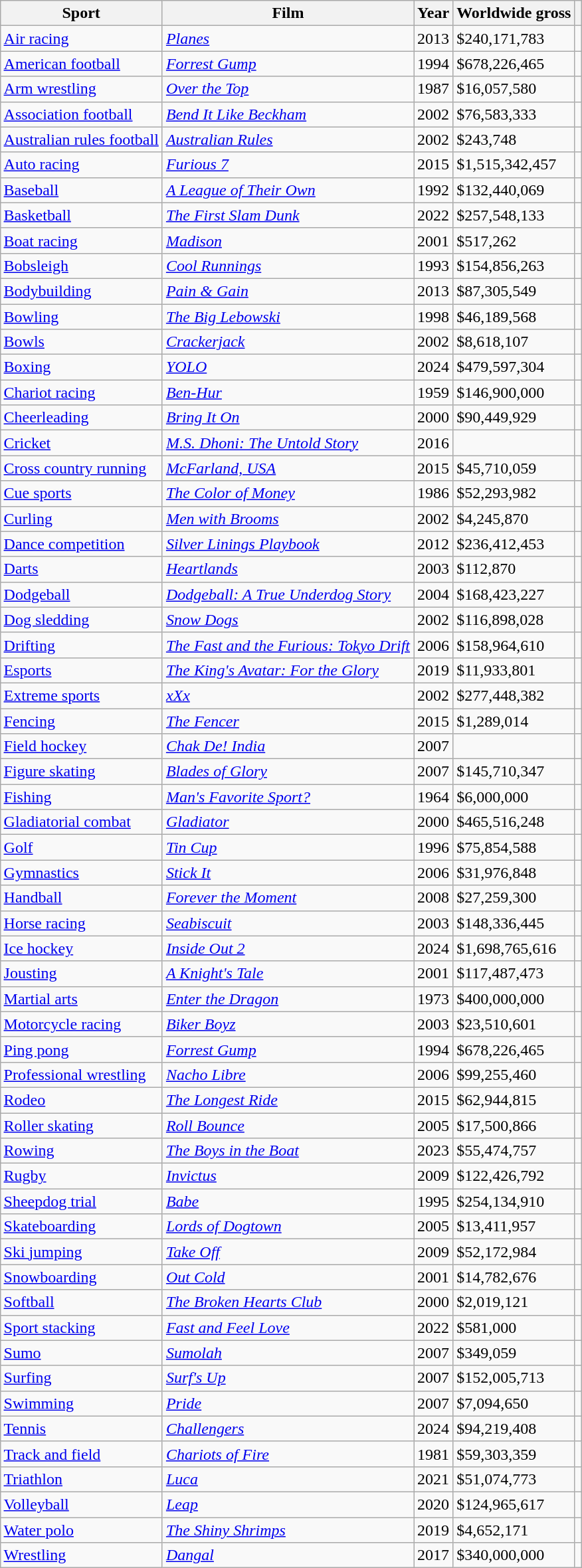<table class="wikitable sortable" style="margin:auto;">
<tr>
<th scope="col">Sport</th>
<th scope="col">Film</th>
<th scope="col">Year</th>
<th scope="col">Worldwide gross</th>
<th scope="col" class=unsortable></th>
</tr>
<tr>
<td><a href='#'>Air racing</a></td>
<td><em><a href='#'>Planes</a></em></td>
<td>2013</td>
<td>$240,171,783</td>
<td></td>
</tr>
<tr>
<td><a href='#'>American football</a></td>
<td><em><a href='#'>Forrest Gump</a></em></td>
<td>1994</td>
<td>$678,226,465</td>
<td></td>
</tr>
<tr>
<td><a href='#'>Arm wrestling</a></td>
<td><em><a href='#'>Over the Top</a></em></td>
<td>1987</td>
<td>$16,057,580</td>
<td></td>
</tr>
<tr>
<td><a href='#'>Association football</a></td>
<td><em><a href='#'>Bend It Like Beckham</a></em></td>
<td>2002</td>
<td>$76,583,333</td>
<td></td>
</tr>
<tr>
<td><a href='#'>Australian rules football</a></td>
<td><em><a href='#'>Australian Rules</a></em></td>
<td>2002</td>
<td>$243,748</td>
<td></td>
</tr>
<tr>
<td><a href='#'>Auto racing</a></td>
<td><em><a href='#'>Furious 7</a></em></td>
<td>2015</td>
<td>$1,515,342,457</td>
<td></td>
</tr>
<tr>
<td><a href='#'>Baseball</a></td>
<td><em><a href='#'>A League of Their Own</a></em></td>
<td>1992</td>
<td>$132,440,069</td>
<td></td>
</tr>
<tr>
<td><a href='#'>Basketball</a></td>
<td><em><a href='#'>The First Slam Dunk</a></em></td>
<td>2022</td>
<td>$257,548,133</td>
<td></td>
</tr>
<tr>
<td><a href='#'>Boat racing</a></td>
<td><em><a href='#'>Madison</a></em></td>
<td>2001</td>
<td>$517,262</td>
<td></td>
</tr>
<tr>
<td><a href='#'>Bobsleigh</a></td>
<td><em><a href='#'>Cool Runnings</a></em></td>
<td>1993</td>
<td>$154,856,263</td>
<td></td>
</tr>
<tr>
<td><a href='#'>Bodybuilding</a></td>
<td><em><a href='#'>Pain & Gain</a></em></td>
<td>2013</td>
<td>$87,305,549</td>
<td></td>
</tr>
<tr>
<td><a href='#'>Bowling</a></td>
<td><em><a href='#'>The Big Lebowski</a></em></td>
<td>1998</td>
<td>$46,189,568</td>
<td></td>
</tr>
<tr>
<td><a href='#'>Bowls</a></td>
<td><em><a href='#'>Crackerjack</a></em></td>
<td>2002</td>
<td>$8,618,107</td>
<td></td>
</tr>
<tr>
<td><a href='#'>Boxing</a></td>
<td><em><a href='#'>YOLO</a></em></td>
<td>2024</td>
<td>$479,597,304</td>
<td></td>
</tr>
<tr>
<td><a href='#'>Chariot racing</a></td>
<td><em><a href='#'>Ben-Hur</a></em></td>
<td>1959</td>
<td>$146,900,000</td>
<td></td>
</tr>
<tr>
<td><a href='#'>Cheerleading</a></td>
<td><em><a href='#'>Bring It On</a></em></td>
<td>2000</td>
<td>$90,449,929</td>
<td></td>
</tr>
<tr>
<td><a href='#'>Cricket</a></td>
<td><em><a href='#'>M.S. Dhoni: The Untold Story</a></em></td>
<td>2016</td>
<td></td>
<td></td>
</tr>
<tr>
<td><a href='#'>Cross country running</a></td>
<td><em><a href='#'>McFarland, USA</a></em></td>
<td>2015</td>
<td>$45,710,059</td>
<td></td>
</tr>
<tr>
<td><a href='#'>Cue sports</a></td>
<td><em><a href='#'>The Color of Money</a></em></td>
<td>1986</td>
<td>$52,293,982</td>
<td></td>
</tr>
<tr>
<td><a href='#'>Curling</a></td>
<td><em><a href='#'>Men with Brooms</a></em></td>
<td>2002</td>
<td>$4,245,870</td>
<td></td>
</tr>
<tr>
<td><a href='#'>Dance competition</a></td>
<td><em><a href='#'>Silver Linings Playbook</a></em></td>
<td>2012</td>
<td>$236,412,453</td>
<td></td>
</tr>
<tr>
<td><a href='#'>Darts</a></td>
<td><em><a href='#'>Heartlands</a></em></td>
<td>2003</td>
<td>$112,870</td>
<td></td>
</tr>
<tr>
<td><a href='#'>Dodgeball</a></td>
<td><em><a href='#'>Dodgeball: A True Underdog Story</a></em></td>
<td>2004</td>
<td>$168,423,227</td>
<td></td>
</tr>
<tr>
<td><a href='#'>Dog sledding</a></td>
<td><em><a href='#'>Snow Dogs</a></em></td>
<td>2002</td>
<td>$116,898,028</td>
<td></td>
</tr>
<tr>
<td><a href='#'>Drifting</a></td>
<td><em><a href='#'>The Fast and the Furious: Tokyo Drift</a></em></td>
<td>2006</td>
<td>$158,964,610</td>
<td></td>
</tr>
<tr>
<td><a href='#'>Esports</a></td>
<td><em><a href='#'>The King's Avatar: For the Glory</a></em></td>
<td>2019</td>
<td>$11,933,801</td>
<td></td>
</tr>
<tr>
<td><a href='#'>Extreme sports</a></td>
<td><em><a href='#'>xXx</a></em></td>
<td>2002</td>
<td>$277,448,382</td>
<td></td>
</tr>
<tr>
<td><a href='#'>Fencing</a></td>
<td><em><a href='#'>The Fencer</a></em></td>
<td>2015</td>
<td>$1,289,014</td>
<td></td>
</tr>
<tr>
<td><a href='#'>Field hockey</a></td>
<td><em><a href='#'>Chak De! India</a></em></td>
<td>2007</td>
<td></td>
<td></td>
</tr>
<tr>
<td><a href='#'>Figure skating</a></td>
<td><em><a href='#'>Blades of Glory</a></em></td>
<td>2007</td>
<td>$145,710,347</td>
<td></td>
</tr>
<tr>
<td><a href='#'>Fishing</a></td>
<td><em><a href='#'>Man's Favorite Sport?</a></em></td>
<td>1964</td>
<td>$6,000,000</td>
<td></td>
</tr>
<tr>
<td><a href='#'>Gladiatorial combat</a></td>
<td><em><a href='#'>Gladiator</a></em></td>
<td>2000</td>
<td>$465,516,248</td>
<td></td>
</tr>
<tr>
<td><a href='#'>Golf</a></td>
<td><em><a href='#'>Tin Cup</a></em></td>
<td>1996</td>
<td>$75,854,588</td>
<td></td>
</tr>
<tr>
<td><a href='#'>Gymnastics</a></td>
<td><em><a href='#'>Stick It</a></em></td>
<td>2006</td>
<td>$31,976,848</td>
<td></td>
</tr>
<tr>
<td><a href='#'>Handball</a></td>
<td><em><a href='#'>Forever the Moment</a></em></td>
<td>2008</td>
<td>$27,259,300</td>
<td></td>
</tr>
<tr>
<td><a href='#'>Horse racing</a></td>
<td><em><a href='#'>Seabiscuit</a></em></td>
<td>2003</td>
<td>$148,336,445</td>
<td></td>
</tr>
<tr>
<td><a href='#'>Ice hockey</a></td>
<td><em><a href='#'>Inside Out 2</a></em></td>
<td>2024</td>
<td>$1,698,765,616</td>
<td></td>
</tr>
<tr>
<td><a href='#'>Jousting</a></td>
<td><em><a href='#'>A Knight's Tale</a></em></td>
<td>2001</td>
<td>$117,487,473</td>
<td></td>
</tr>
<tr>
<td><a href='#'>Martial arts</a></td>
<td><em><a href='#'>Enter the Dragon</a></em></td>
<td>1973</td>
<td>$400,000,000</td>
<td></td>
</tr>
<tr>
<td><a href='#'>Motorcycle racing</a></td>
<td><em><a href='#'>Biker Boyz</a></em></td>
<td>2003</td>
<td>$23,510,601</td>
<td></td>
</tr>
<tr>
<td><a href='#'>Ping pong</a></td>
<td><em><a href='#'>Forrest Gump</a></em></td>
<td>1994</td>
<td>$678,226,465</td>
<td></td>
</tr>
<tr>
<td><a href='#'>Professional wrestling</a></td>
<td><em><a href='#'>Nacho Libre</a></em></td>
<td>2006</td>
<td>$99,255,460</td>
<td></td>
</tr>
<tr>
<td><a href='#'>Rodeo</a></td>
<td><em><a href='#'>The Longest Ride</a></em></td>
<td>2015</td>
<td>$62,944,815</td>
<td></td>
</tr>
<tr>
<td><a href='#'>Roller skating</a></td>
<td><em><a href='#'>Roll Bounce</a></em></td>
<td>2005</td>
<td>$17,500,866</td>
<td></td>
</tr>
<tr>
<td><a href='#'>Rowing</a></td>
<td><em><a href='#'>The Boys in the Boat</a></em></td>
<td>2023</td>
<td>$55,474,757</td>
<td></td>
</tr>
<tr>
<td><a href='#'>Rugby</a></td>
<td><em><a href='#'>Invictus</a></em></td>
<td>2009</td>
<td>$122,426,792</td>
<td></td>
</tr>
<tr>
<td><a href='#'>Sheepdog trial</a></td>
<td><em><a href='#'>Babe</a></em></td>
<td>1995</td>
<td>$254,134,910</td>
<td></td>
</tr>
<tr>
<td><a href='#'>Skateboarding</a></td>
<td><em><a href='#'>Lords of Dogtown</a></em></td>
<td>2005</td>
<td>$13,411,957</td>
<td></td>
</tr>
<tr>
<td><a href='#'>Ski jumping</a></td>
<td><em><a href='#'>Take Off</a></em></td>
<td>2009</td>
<td>$52,172,984</td>
<td></td>
</tr>
<tr>
<td><a href='#'>Snowboarding</a></td>
<td><em><a href='#'>Out Cold</a></em></td>
<td>2001</td>
<td>$14,782,676</td>
<td></td>
</tr>
<tr>
<td><a href='#'>Softball</a></td>
<td><em><a href='#'>The Broken Hearts Club</a></em></td>
<td>2000</td>
<td>$2,019,121</td>
<td></td>
</tr>
<tr>
<td><a href='#'>Sport stacking</a></td>
<td><em><a href='#'>Fast and Feel Love</a></em></td>
<td>2022</td>
<td>$581,000</td>
<td></td>
</tr>
<tr>
<td><a href='#'>Sumo</a></td>
<td><em><a href='#'>Sumolah</a></em></td>
<td>2007</td>
<td>$349,059</td>
<td></td>
</tr>
<tr>
<td><a href='#'>Surfing</a></td>
<td><em><a href='#'>Surf's Up</a></em></td>
<td>2007</td>
<td>$152,005,713</td>
<td></td>
</tr>
<tr>
<td><a href='#'>Swimming</a></td>
<td><em><a href='#'>Pride</a></em></td>
<td>2007</td>
<td>$7,094,650</td>
<td></td>
</tr>
<tr>
<td><a href='#'>Tennis</a></td>
<td><em><a href='#'>Challengers</a></em></td>
<td>2024</td>
<td>$94,219,408</td>
<td></td>
</tr>
<tr>
<td><a href='#'>Track and field</a></td>
<td><em><a href='#'>Chariots of Fire</a></em></td>
<td>1981</td>
<td>$59,303,359</td>
<td></td>
</tr>
<tr>
<td><a href='#'>Triathlon</a></td>
<td><em><a href='#'>Luca</a></em></td>
<td>2021</td>
<td>$51,074,773</td>
<td></td>
</tr>
<tr>
<td><a href='#'>Volleyball</a></td>
<td><em><a href='#'>Leap</a></em></td>
<td>2020</td>
<td>$124,965,617</td>
<td></td>
</tr>
<tr>
<td><a href='#'>Water polo</a></td>
<td><em><a href='#'>The Shiny Shrimps</a></em></td>
<td>2019</td>
<td>$4,652,171</td>
<td></td>
</tr>
<tr>
<td><a href='#'>Wrestling</a></td>
<td><em><a href='#'>Dangal</a></em></td>
<td>2017</td>
<td>$340,000,000</td>
<td></td>
</tr>
</table>
